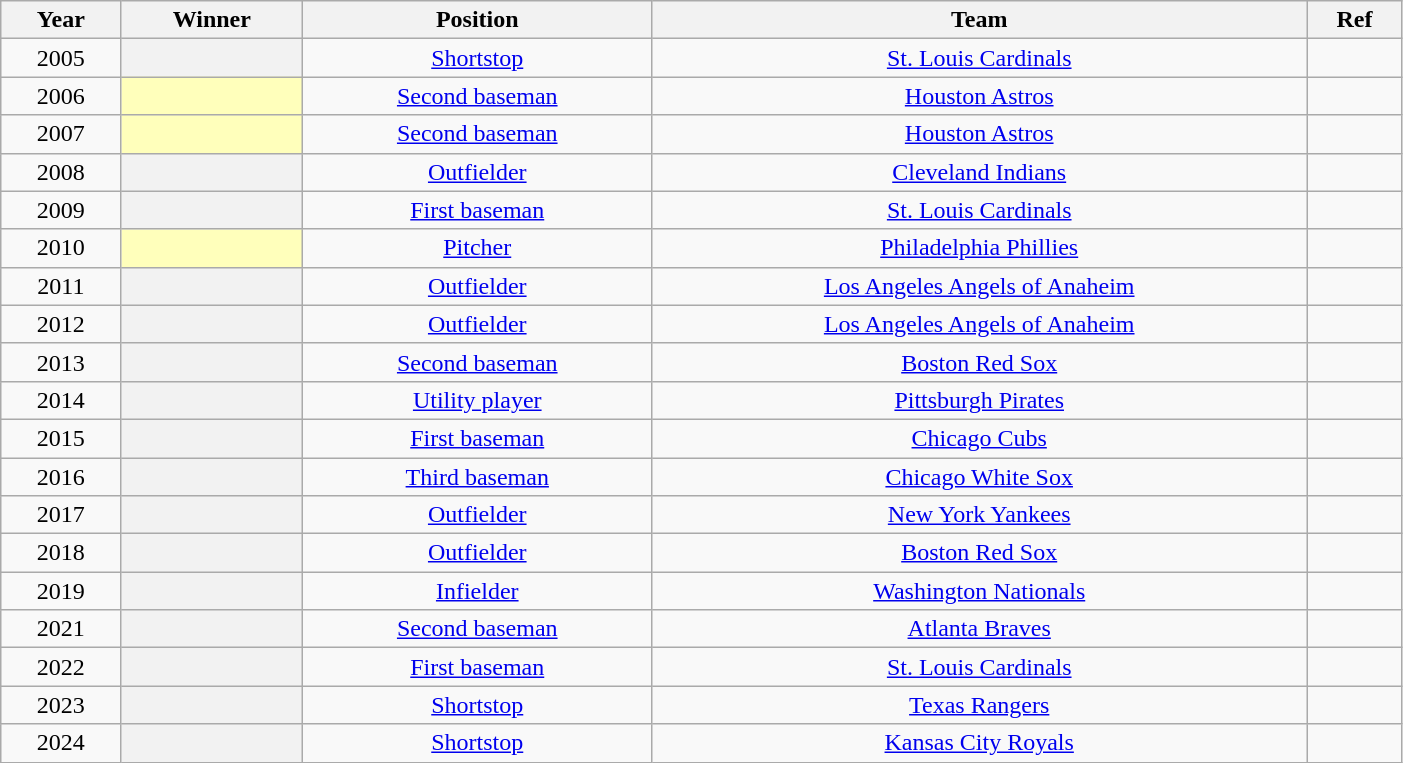<table class="wikitable sortable plainrowheaders" style="text-align:center" width="74%">
<tr>
<th scope="col">Year</th>
<th scope="col">Winner</th>
<th scope="col">Position</th>
<th scope="col">Team</th>
<th scope="col" class=unsortable>Ref</th>
</tr>
<tr>
<td>2005</td>
<th scope="row" style="text-align:center"></th>
<td><a href='#'>Shortstop</a></td>
<td><a href='#'>St. Louis Cardinals</a></td>
<td></td>
</tr>
<tr>
<td>2006</td>
<th scope="row" style="text-align:center; background:#ffb;"></th>
<td><a href='#'>Second baseman</a></td>
<td><a href='#'>Houston Astros</a></td>
<td></td>
</tr>
<tr>
<td>2007</td>
<th scope="row" style="text-align:center; background:#ffb;"> </th>
<td><a href='#'>Second baseman</a></td>
<td><a href='#'>Houston Astros</a></td>
<td></td>
</tr>
<tr>
<td>2008</td>
<th scope="row" style="text-align:center"></th>
<td><a href='#'>Outfielder</a></td>
<td><a href='#'>Cleveland Indians</a></td>
<td></td>
</tr>
<tr>
<td>2009</td>
<th scope="row" style="text-align:center"></th>
<td><a href='#'>First baseman</a></td>
<td><a href='#'>St. Louis Cardinals</a></td>
<td></td>
</tr>
<tr>
<td>2010</td>
<th scope="row" style="text-align:center; background:#ffb;"></th>
<td><a href='#'>Pitcher</a></td>
<td><a href='#'>Philadelphia Phillies</a></td>
<td></td>
</tr>
<tr>
<td>2011</td>
<th scope="row" style="text-align:center"></th>
<td><a href='#'>Outfielder</a></td>
<td><a href='#'>Los Angeles Angels of Anaheim</a></td>
<td></td>
</tr>
<tr>
<td>2012</td>
<th scope="row" style="text-align:center"></th>
<td><a href='#'>Outfielder</a></td>
<td><a href='#'>Los Angeles Angels of Anaheim</a></td>
<td></td>
</tr>
<tr>
<td>2013</td>
<th scope="row" style="text-align:center"></th>
<td><a href='#'>Second baseman</a></td>
<td><a href='#'>Boston Red Sox</a></td>
<td></td>
</tr>
<tr>
<td>2014</td>
<th scope="row" style="text-align:center"></th>
<td><a href='#'>Utility player</a></td>
<td><a href='#'>Pittsburgh Pirates</a></td>
<td></td>
</tr>
<tr>
<td>2015</td>
<th scope="row" style="text-align:center"></th>
<td><a href='#'>First baseman</a></td>
<td><a href='#'>Chicago Cubs</a></td>
<td></td>
</tr>
<tr>
<td>2016</td>
<th scope="row" style="text-align:center"></th>
<td><a href='#'>Third baseman</a></td>
<td><a href='#'>Chicago White Sox</a></td>
<td></td>
</tr>
<tr>
<td>2017</td>
<th scope="row" style="text-align:center"></th>
<td><a href='#'>Outfielder</a></td>
<td><a href='#'>New York Yankees</a></td>
<td></td>
</tr>
<tr>
<td>2018</td>
<th scope="row" style="text-align:center"></th>
<td><a href='#'>Outfielder</a></td>
<td><a href='#'>Boston Red Sox</a></td>
<td></td>
</tr>
<tr>
<td>2019</td>
<th scope="row" style="text-align:center"></th>
<td><a href='#'>Infielder</a></td>
<td><a href='#'>Washington Nationals</a></td>
<td></td>
</tr>
<tr>
<td>2021</td>
<th scope="row" style="text-align:center"></th>
<td><a href='#'>Second baseman</a></td>
<td><a href='#'>Atlanta Braves</a></td>
<td></td>
</tr>
<tr>
<td>2022</td>
<th scope="row" style="text-align:center"></th>
<td><a href='#'>First baseman</a></td>
<td><a href='#'>St. Louis Cardinals</a></td>
<td></td>
</tr>
<tr>
<td>2023</td>
<th scope="row" style="text-align:center"></th>
<td><a href='#'>Shortstop</a></td>
<td><a href='#'>Texas Rangers</a></td>
<td></td>
</tr>
<tr>
<td>2024</td>
<th scope="row" style="text-align:center"></th>
<td><a href='#'>Shortstop</a></td>
<td><a href='#'>Kansas City Royals</a></td>
<td></td>
</tr>
</table>
